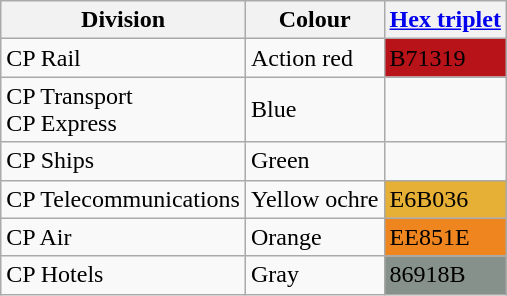<table class="wikitable">
<tr>
<th>Division</th>
<th>Colour</th>
<th><a href='#'>Hex triplet</a></th>
</tr>
<tr>
<td>CP Rail</td>
<td>Action red</td>
<td bgcolor=#B71319><span>B71319</span></td>
</tr>
<tr>
<td>CP Transport<br> CP Express</td>
<td>Blue</td>
<td></td>
</tr>
<tr>
<td>CP Ships</td>
<td>Green</td>
<td></td>
</tr>
<tr>
<td>CP Telecommunications</td>
<td>Yellow ochre</td>
<td bgcolor=#E6B036>E6B036</td>
</tr>
<tr>
<td>CP Air</td>
<td>Orange</td>
<td bgcolor=#EE851E>EE851E</td>
</tr>
<tr>
<td>CP Hotels</td>
<td>Gray</td>
<td bgcolor=#86918B>86918B</td>
</tr>
</table>
